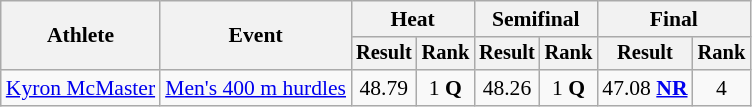<table class="wikitable" style="font-size:90%">
<tr>
<th rowspan="2">Athlete</th>
<th rowspan="2">Event</th>
<th colspan="2">Heat</th>
<th colspan="2">Semifinal</th>
<th colspan="2">Final</th>
</tr>
<tr style="font-size:95%">
<th>Result</th>
<th>Rank</th>
<th>Result</th>
<th>Rank</th>
<th>Result</th>
<th>Rank</th>
</tr>
<tr align=center>
<td align=left><a href='#'>Kyron McMaster</a></td>
<td align=left><a href='#'>Men's 400 m hurdles</a></td>
<td>48.79</td>
<td>1 <strong>Q</strong></td>
<td>48.26</td>
<td>1 <strong>Q</strong></td>
<td>47.08 <strong><a href='#'>NR</a></strong></td>
<td>4</td>
</tr>
</table>
